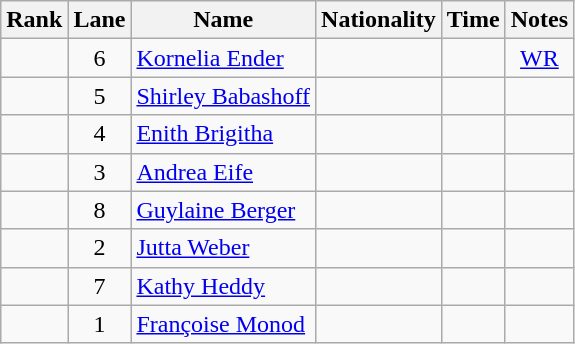<table class="wikitable sortable" style="text-align:center">
<tr>
<th>Rank</th>
<th>Lane</th>
<th>Name</th>
<th>Nationality</th>
<th>Time</th>
<th>Notes</th>
</tr>
<tr>
<td></td>
<td>6</td>
<td align=left><a href='#'>Kornelia Ender</a></td>
<td align=left></td>
<td></td>
<td><a href='#'>WR</a></td>
</tr>
<tr>
<td></td>
<td>5</td>
<td align=left><a href='#'>Shirley Babashoff</a></td>
<td align=left></td>
<td></td>
<td></td>
</tr>
<tr>
<td></td>
<td>4</td>
<td align=left><a href='#'>Enith Brigitha</a></td>
<td align=left></td>
<td></td>
<td></td>
</tr>
<tr>
<td></td>
<td>3</td>
<td align=left><a href='#'>Andrea Eife</a></td>
<td align=left></td>
<td></td>
<td></td>
</tr>
<tr>
<td></td>
<td>8</td>
<td align=left><a href='#'>Guylaine Berger</a></td>
<td align=left></td>
<td></td>
<td></td>
</tr>
<tr>
<td></td>
<td>2</td>
<td align=left><a href='#'>Jutta Weber</a></td>
<td align=left></td>
<td></td>
<td></td>
</tr>
<tr>
<td></td>
<td>7</td>
<td align=left><a href='#'>Kathy Heddy</a></td>
<td align=left></td>
<td></td>
<td></td>
</tr>
<tr>
<td></td>
<td>1</td>
<td align=left><a href='#'>Françoise Monod</a></td>
<td align=left></td>
<td></td>
<td></td>
</tr>
</table>
